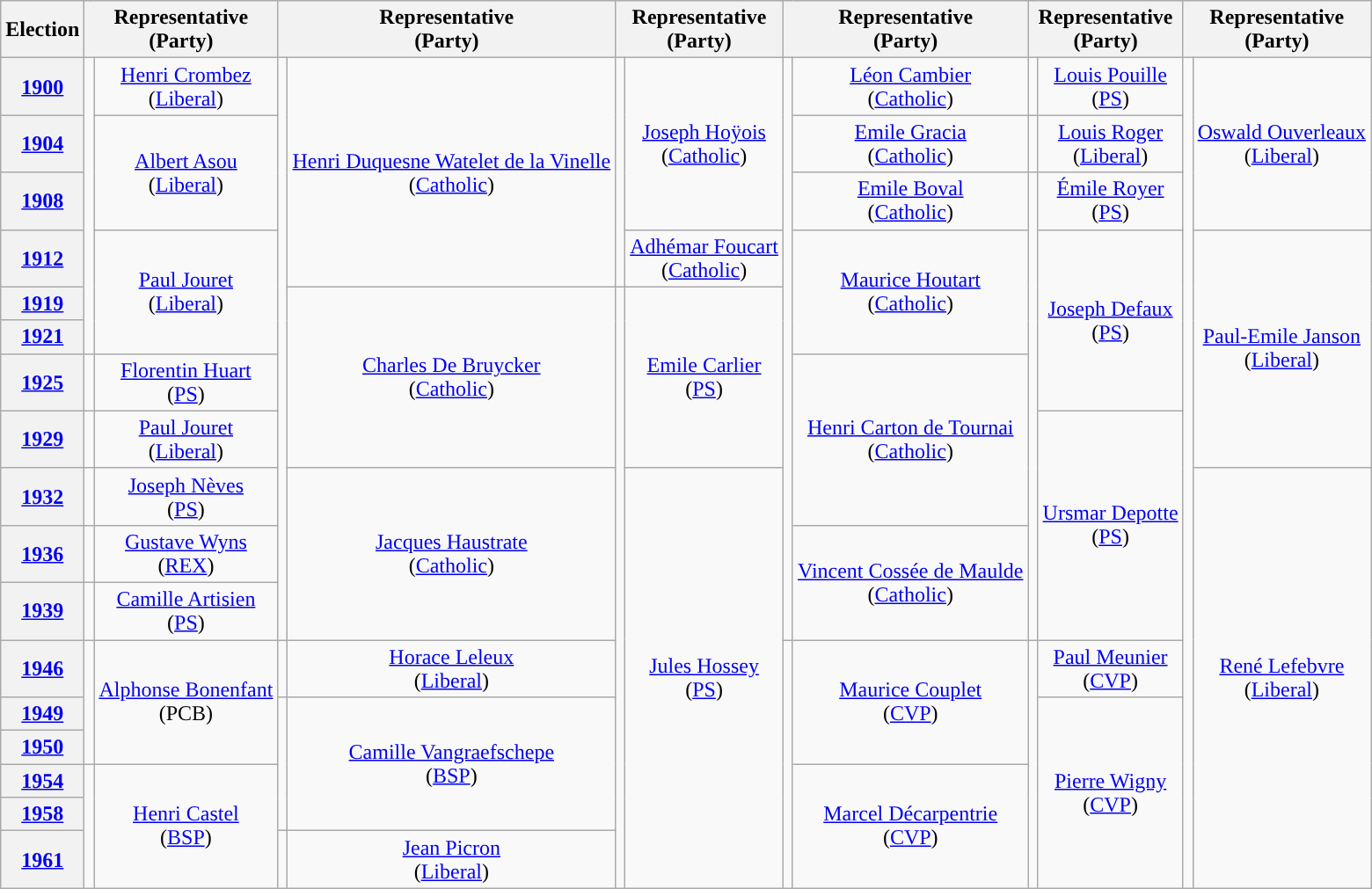<table class="wikitable" style="text-align:center">
<tr>
<th>Election</th>
<th colspan=2>Representative<br>(Party)</th>
<th colspan=2>Representative<br>(Party)</th>
<th colspan=2>Representative<br>(Party)</th>
<th colspan=2>Representative<br>(Party)</th>
<th colspan=2>Representative<br>(Party)</th>
<th colspan=2>Representative<br>(Party)</th>
</tr>
<tr>
<th><a href='#'>1900</a></th>
<td rowspan=6; style="background-color: "></td>
<td rowspan=1><a href='#'>Henri Crombez</a><br>(<a href='#'>Liberal</a>)</td>
<td rowspan=11; style="background-color: "></td>
<td rowspan=4><a href='#'>Henri Duquesne Watelet de la Vinelle</a><br>(<a href='#'>Catholic</a>)</td>
<td rowspan=4; style="background-color: "></td>
<td rowspan=3><a href='#'>Joseph Hoÿois</a><br>(<a href='#'>Catholic</a>)</td>
<td rowspan=11; style="background-color: "></td>
<td rowspan=1><a href='#'>Léon Cambier</a><br>(<a href='#'>Catholic</a>)</td>
<td rowspan=1; style="background-color: "></td>
<td rowspan=1><a href='#'>Louis Pouille</a><br>(<a href='#'>PS</a>)</td>
<td rowspan=17; style="background-color: "></td>
<td rowspan=3><a href='#'>Oswald Ouverleaux</a><br>(<a href='#'>Liberal</a>)</td>
</tr>
<tr>
<th><a href='#'>1904</a></th>
<td rowspan=2><a href='#'>Albert Asou</a><br>(<a href='#'>Liberal</a>)</td>
<td rowspan=1><a href='#'>Emile Gracia</a><br>(<a href='#'>Catholic</a>)</td>
<td rowspan=1; style="background-color: "></td>
<td rowspan=1><a href='#'>Louis Roger</a><br>(<a href='#'>Liberal</a>)</td>
</tr>
<tr>
<th><a href='#'>1908</a></th>
<td rowspan=1><a href='#'>Emile Boval</a><br>(<a href='#'>Catholic</a>)</td>
<td rowspan=9; style="background-color: "></td>
<td rowspan=1><a href='#'>Émile Royer</a><br>(<a href='#'>PS</a>)</td>
</tr>
<tr>
<th><a href='#'>1912</a></th>
<td rowspan=3><a href='#'>Paul Jouret</a><br>(<a href='#'>Liberal</a>)</td>
<td rowspan=1><a href='#'>Adhémar Foucart</a><br>(<a href='#'>Catholic</a>)</td>
<td rowspan=3><a href='#'>Maurice Houtart</a><br>(<a href='#'>Catholic</a>)</td>
<td rowspan=4><a href='#'>Joseph Defaux</a><br>(<a href='#'>PS</a>)</td>
<td rowspan=5><a href='#'>Paul-Emile Janson</a><br>(<a href='#'>Liberal</a>)</td>
</tr>
<tr>
<th><a href='#'>1919</a></th>
<td rowspan=4><a href='#'>Charles De Bruycker</a><br>(<a href='#'>Catholic</a>)</td>
<td rowspan=13; style="background-color: "></td>
<td rowspan=4><a href='#'>Emile Carlier</a><br>(<a href='#'>PS</a>)</td>
</tr>
<tr>
<th><a href='#'>1921</a></th>
</tr>
<tr>
<th><a href='#'>1925</a></th>
<td rowspan=1; style="background-color: "></td>
<td rowspan=1><a href='#'>Florentin Huart</a><br>(<a href='#'>PS</a>)</td>
<td rowspan=3><a href='#'>Henri Carton de Tournai</a><br>(<a href='#'>Catholic</a>)</td>
</tr>
<tr>
<th><a href='#'>1929</a></th>
<td rowspan=1; style="background-color: "></td>
<td rowspan=1><a href='#'>Paul Jouret</a><br>(<a href='#'>Liberal</a>)</td>
<td rowspan=4><a href='#'>Ursmar Depotte</a><br>(<a href='#'>PS</a>)</td>
</tr>
<tr>
<th><a href='#'>1932</a></th>
<td rowspan=1; style="background-color: "></td>
<td rowspan=1><a href='#'>Joseph Nèves</a><br>(<a href='#'>PS</a>)</td>
<td rowspan=3><a href='#'>Jacques Haustrate</a><br>(<a href='#'>Catholic</a>)</td>
<td rowspan=9><a href='#'>Jules Hossey</a><br>(<a href='#'>PS</a>)</td>
<td rowspan=9><a href='#'>René Lefebvre</a><br>(<a href='#'>Liberal</a>)</td>
</tr>
<tr>
<th><a href='#'>1936</a></th>
<td rowspan=1; style="background-color: "></td>
<td rowspan=1><a href='#'>Gustave Wyns</a><br>(<a href='#'>REX</a>)</td>
<td rowspan=2><a href='#'>Vincent Cossée de Maulde</a><br>(<a href='#'>Catholic</a>)</td>
</tr>
<tr>
<th><a href='#'>1939</a></th>
<td rowspan=1; style="background-color: "></td>
<td rowspan=1><a href='#'>Camille Artisien</a><br>(<a href='#'>PS</a>)</td>
</tr>
<tr>
<th><a href='#'>1946</a></th>
<td rowspan=3; style="background-color: "></td>
<td rowspan=3><a href='#'>Alphonse Bonenfant</a><br>(PCB)</td>
<td rowspan=1; style="background-color: "></td>
<td rowspan=1><a href='#'>Horace Leleux</a><br>(<a href='#'>Liberal</a>)</td>
<td rowspan=6; style="background-color: "></td>
<td rowspan=3><a href='#'>Maurice Couplet</a><br>(<a href='#'>CVP</a>)</td>
<td rowspan=6; style="background-color: "></td>
<td rowspan=1><a href='#'>Paul Meunier</a><br>(<a href='#'>CVP</a>)</td>
</tr>
<tr>
<th><a href='#'>1949</a></th>
<td rowspan=4; style="background-color: "></td>
<td rowspan=4><a href='#'>Camille Vangraefschepe</a><br>(<a href='#'>BSP</a>)</td>
<td rowspan=5><a href='#'>Pierre Wigny</a><br>(<a href='#'>CVP</a>)</td>
</tr>
<tr>
<th><a href='#'>1950</a></th>
</tr>
<tr>
<th><a href='#'>1954</a></th>
<td rowspan=3; style="background-color: "></td>
<td rowspan=3><a href='#'>Henri Castel</a><br>(<a href='#'>BSP</a>)</td>
<td rowspan=3><a href='#'>Marcel Décarpentrie</a><br>(<a href='#'>CVP</a>)</td>
</tr>
<tr>
<th><a href='#'>1958</a></th>
</tr>
<tr>
<th><a href='#'>1961</a></th>
<td rowspan=1; style="background-color: "></td>
<td rowspan=1><a href='#'>Jean Picron</a><br>(<a href='#'>Liberal</a>)</td>
</tr>
</table>
